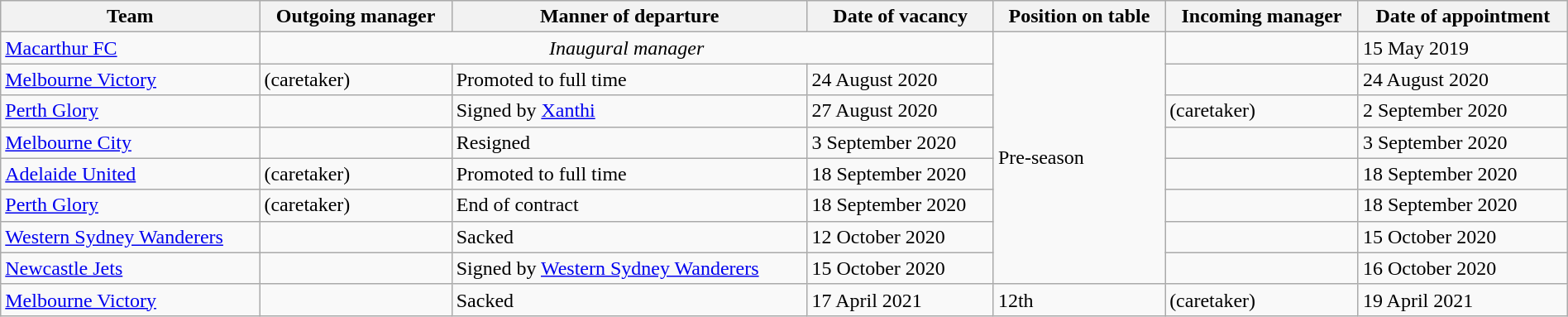<table class="wikitable sortable" style="width:100%;">
<tr>
<th>Team</th>
<th>Outgoing manager</th>
<th>Manner of departure</th>
<th>Date of vacancy</th>
<th>Position on table</th>
<th>Incoming manager</th>
<th>Date of appointment</th>
</tr>
<tr>
<td><a href='#'>Macarthur FC</a></td>
<td colspan="3" style="text-align:center;"><em>Inaugural manager</em></td>
<td rowspan="8">Pre-season</td>
<td></td>
<td>15 May 2019</td>
</tr>
<tr>
<td><a href='#'>Melbourne Victory</a></td>
<td> (caretaker)</td>
<td>Promoted to full time</td>
<td>24 August 2020</td>
<td></td>
<td>24 August 2020</td>
</tr>
<tr>
<td><a href='#'>Perth Glory</a></td>
<td></td>
<td>Signed by <a href='#'>Xanthi</a></td>
<td>27 August 2020</td>
<td> (caretaker)</td>
<td>2 September 2020</td>
</tr>
<tr>
<td><a href='#'>Melbourne City</a></td>
<td></td>
<td>Resigned</td>
<td>3 September 2020</td>
<td></td>
<td>3 September 2020</td>
</tr>
<tr>
<td><a href='#'>Adelaide United</a></td>
<td> (caretaker)</td>
<td>Promoted to full time</td>
<td>18 September 2020</td>
<td></td>
<td>18 September 2020</td>
</tr>
<tr>
<td><a href='#'>Perth Glory</a></td>
<td> (caretaker)</td>
<td>End of contract</td>
<td>18 September 2020</td>
<td></td>
<td>18 September 2020</td>
</tr>
<tr>
<td><a href='#'>Western Sydney Wanderers</a></td>
<td></td>
<td>Sacked</td>
<td>12 October 2020</td>
<td></td>
<td>15 October 2020</td>
</tr>
<tr>
<td><a href='#'>Newcastle Jets</a></td>
<td></td>
<td>Signed by <a href='#'>Western Sydney Wanderers</a></td>
<td>15 October 2020</td>
<td></td>
<td>16 October 2020</td>
</tr>
<tr>
<td><a href='#'>Melbourne Victory</a></td>
<td></td>
<td>Sacked</td>
<td>17 April 2021</td>
<td>12th</td>
<td> (caretaker)</td>
<td>19 April 2021</td>
</tr>
</table>
